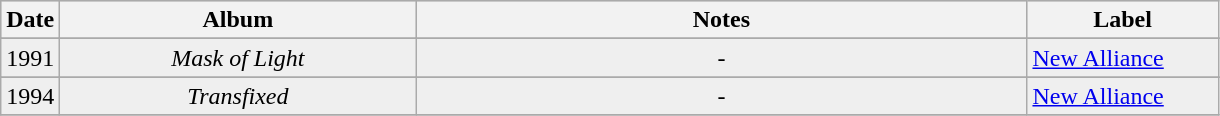<table Class="wikitable" style="text-align: center;" |width=100%>
<tr bgcolor="#CCCCCC">
<th valign="bottom" width="20">Date</th>
<th valign="bottom" width="230">Album</th>
<th valign="bottom" width="400">Notes</th>
<th valign="bottom" width="120">Label</th>
</tr>
<tr>
</tr>
<tr bgcolor="#efefef">
<td valign="top">1991</td>
<td valign="top"><em>Mask of Light</em></td>
<td valign="top">-</td>
<td style="text-align: left;" valign="top"><a href='#'>New Alliance</a></td>
</tr>
<tr>
</tr>
<tr bgcolor="#efefef">
<td valign="top">1994</td>
<td valign="top"><em>Transfixed</em></td>
<td valign="top">-</td>
<td style="text-align: left;" valign="top"><a href='#'>New Alliance</a></td>
</tr>
<tr>
</tr>
</table>
